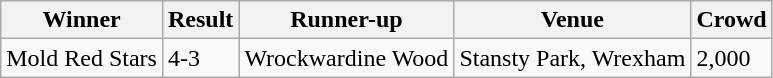<table class="wikitable">
<tr>
<th>Winner</th>
<th>Result</th>
<th>Runner-up</th>
<th>Venue</th>
<th>Crowd</th>
</tr>
<tr>
<td>Mold Red Stars</td>
<td>4-3</td>
<td> Wrockwardine Wood</td>
<td>Stansty Park, Wrexham</td>
<td>2,000</td>
</tr>
</table>
